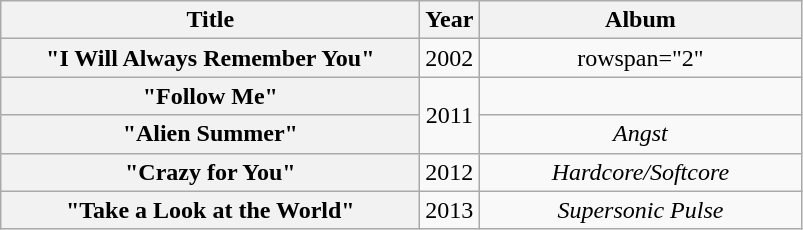<table class="wikitable plainrowheaders" style="text-align:center;">
<tr>
<th scope="col" style="width:17em;">Title</th>
<th scope="col">Year</th>
<th scope="col" style="width:13em;">Album</th>
</tr>
<tr>
<th scope="row">"I Will Always Remember You"<br></th>
<td>2002</td>
<td>rowspan="2" </td>
</tr>
<tr>
<th scope="row">"Follow Me"<br></th>
<td rowspan="2">2011</td>
</tr>
<tr>
<th scope="row">"Alien Summer"<br></th>
<td><em>Angst</em></td>
</tr>
<tr>
<th scope="row">"Crazy for You"<br></th>
<td>2012</td>
<td><em>Hardcore/Softcore</em></td>
</tr>
<tr>
<th scope="row">"Take a Look at the World"<br></th>
<td>2013</td>
<td><em>Supersonic Pulse</em></td>
</tr>
</table>
